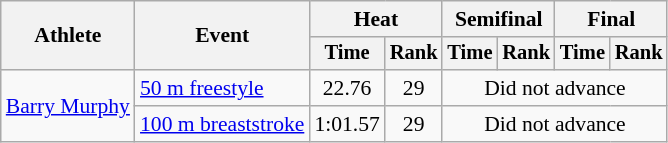<table class=wikitable style="font-size:90%">
<tr>
<th rowspan="2">Athlete</th>
<th rowspan="2">Event</th>
<th colspan="2">Heat</th>
<th colspan="2">Semifinal</th>
<th colspan="2">Final</th>
</tr>
<tr style="font-size:95%">
<th>Time</th>
<th>Rank</th>
<th>Time</th>
<th>Rank</th>
<th>Time</th>
<th>Rank</th>
</tr>
<tr align=center>
<td align=left rowspan=2><a href='#'>Barry Murphy</a></td>
<td align=left><a href='#'>50 m freestyle</a></td>
<td>22.76</td>
<td>29</td>
<td colspan=4>Did not advance</td>
</tr>
<tr align=center>
<td align=left><a href='#'>100 m breaststroke</a></td>
<td>1:01.57</td>
<td>29</td>
<td colspan=4>Did not advance</td>
</tr>
</table>
